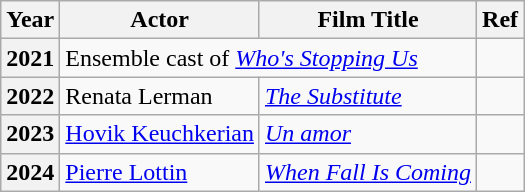<table class="sortable wikitable">
<tr>
<th>Year</th>
<th>Actor</th>
<th>Film Title</th>
<th class="unsortable">Ref</th>
</tr>
<tr>
<th align = "center" rowspan="1">2021<br></th>
<td colspan=2>Ensemble cast of <em><a href='#'>Who's Stopping Us</a></em></td>
<td align = "center" rowspan="1"></td>
</tr>
<tr>
<th align = "center" rowspan="1">2022<br></th>
<td>Renata Lerman</td>
<td><em><a href='#'>The Substitute</a></em></td>
<td align = "center" rowspan="1"></td>
</tr>
<tr>
<th align = "center" rowspan="1">2023<br></th>
<td><a href='#'>Hovik Keuchkerian</a></td>
<td><em><a href='#'>Un amor</a></em></td>
<td align = "center" rowspan = "1"></td>
</tr>
<tr>
<th align = "center">2024<br></th>
<td><a href='#'>Pierre Lottin</a></td>
<td><em><a href='#'>When Fall Is Coming</a></em></td>
<td></td>
</tr>
</table>
